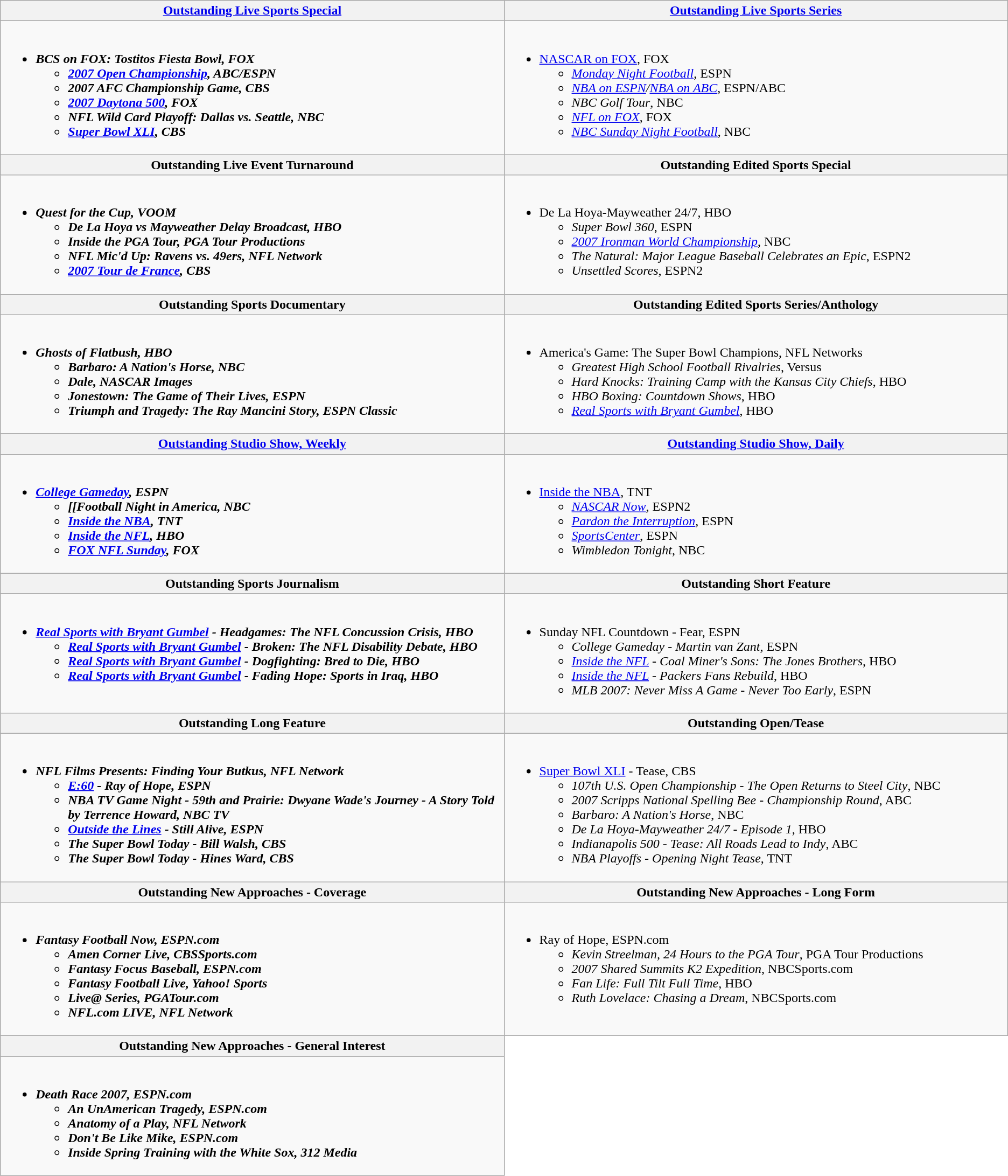<table class=wikitable>
<tr>
<th style="width:50%"><a href='#'>Outstanding Live Sports Special</a></th>
<th style="width:50%"><a href='#'>Outstanding Live Sports Series</a></th>
</tr>
<tr>
<td valign="top"><br><ul><li><strong><em>BCS on FOX: Tostitos Fiesta Bowl<em>, FOX<strong><ul><li></em><a href='#'>2007 Open Championship</a><em>, ABC/ESPN</li><li></em>2007 AFC Championship Game<em>, CBS</li><li></em><a href='#'>2007 Daytona 500</a><em>, FOX</li><li></em>NFL Wild Card Playoff: Dallas vs. Seattle<em>, NBC</li><li></em><a href='#'>Super Bowl XLI</a><em>, CBS</li></ul></li></ul></td>
<td valign="top"><br><ul><li></em></strong><a href='#'>NASCAR on FOX</a></em>, FOX</strong><ul><li><em><a href='#'>Monday Night Football</a></em>, ESPN</li><li><em><a href='#'>NBA on ESPN</a>/<a href='#'>NBA on ABC</a></em>, ESPN/ABC</li><li><em>NBC Golf Tour</em>, NBC</li><li><em><a href='#'>NFL on FOX</a></em>, FOX</li><li><em><a href='#'>NBC Sunday Night Football</a></em>, NBC</li></ul></li></ul></td>
</tr>
<tr>
<th style="width:50%">Outstanding Live Event Turnaround</th>
<th style="width:50%">Outstanding Edited Sports Special</th>
</tr>
<tr>
<td valign="top"><br><ul><li><strong><em>Quest for the Cup<em>, VOOM<strong><ul><li></em>De La Hoya vs Mayweather Delay Broadcast<em>, HBO</li><li></em>Inside the PGA Tour<em>, PGA Tour Productions</li><li></em>NFL Mic'd Up: Ravens vs. 49ers<em>, NFL Network</li><li></em><a href='#'>2007 Tour de France</a><em>, CBS</li></ul></li></ul></td>
<td valign="top"><br><ul><li></em></strong>De La Hoya-Mayweather 24/7</em>, HBO</strong><ul><li><em>Super Bowl 360</em>, ESPN</li><li><em><a href='#'>2007 Ironman World Championship</a></em>, NBC</li><li><em>The Natural: Major League Baseball Celebrates an Epic</em>, ESPN2</li><li><em>Unsettled Scores</em>, ESPN2</li></ul></li></ul></td>
</tr>
<tr>
<th style="width:50%">Outstanding Sports Documentary</th>
<th style="width:50%">Outstanding Edited Sports Series/Anthology</th>
</tr>
<tr>
<td valign="top"><br><ul><li><strong><em>Ghosts of Flatbush<em>, HBO<strong><ul><li></em>Barbaro: A Nation's Horse<em>, NBC</li><li></em>Dale<em>, NASCAR Images</li><li></em>Jonestown: The Game of Their Lives<em>, ESPN</li><li></em>Triumph and Tragedy: The Ray Mancini Story<em>, ESPN Classic</li></ul></li></ul></td>
<td valign="top"><br><ul><li></em></strong>America's Game: The Super Bowl Champions</em>, NFL Networks</strong><ul><li><em>Greatest High School Football Rivalries</em>, Versus</li><li><em>Hard Knocks: Training Camp with the Kansas City Chiefs</em>, HBO</li><li><em>HBO Boxing: Countdown Shows</em>, HBO</li><li><em><a href='#'>Real Sports with Bryant Gumbel</a></em>, HBO</li></ul></li></ul></td>
</tr>
<tr>
<th style="width:50%"><a href='#'>Outstanding Studio Show, Weekly</a></th>
<th style="width:50%"><a href='#'>Outstanding Studio Show, Daily</a></th>
</tr>
<tr>
<td valign="top"><br><ul><li><strong><em><a href='#'>College Gameday</a><em>, ESPN<strong><ul><li></em>[[Football Night in America<em>, NBC</li><li></em><a href='#'>Inside the NBA</a><em>, TNT</li><li></em><a href='#'>Inside the NFL</a><em>, HBO</li><li></em><a href='#'>FOX NFL Sunday</a><em>, FOX</li></ul></li></ul></td>
<td valign="top"><br><ul><li></em></strong><a href='#'>Inside the NBA</a></em>, TNT</strong><ul><li><em><a href='#'>NASCAR Now</a></em>, ESPN2</li><li><em><a href='#'>Pardon the Interruption</a></em>, ESPN</li><li><em><a href='#'>SportsCenter</a></em>, ESPN</li><li><em>Wimbledon Tonight</em>, NBC</li></ul></li></ul></td>
</tr>
<tr>
<th style="width:50%">Outstanding Sports Journalism</th>
<th style="width:50%">Outstanding Short Feature</th>
</tr>
<tr>
<td valign="top"><br><ul><li><strong><em><a href='#'>Real Sports with Bryant Gumbel</a> - Headgames: The NFL Concussion Crisis<em>, HBO<strong><ul><li></em><a href='#'>Real Sports with Bryant Gumbel</a> - Broken: The NFL Disability Debate<em>, HBO</li><li></em><a href='#'>Real Sports with Bryant Gumbel</a> - Dogfighting: Bred to Die<em>, HBO</li><li></em><a href='#'>Real Sports with Bryant Gumbel</a> - Fading Hope: Sports in Iraq<em>, HBO</li></ul></li></ul></td>
<td valign="top"><br><ul><li></em></strong>Sunday NFL Countdown - Fear</em>, ESPN</strong><ul><li><em>College Gameday - Martin van Zant</em>, ESPN</li><li><em><a href='#'>Inside the NFL</a> - Coal Miner's Sons: The Jones Brothers</em>, HBO</li><li><em><a href='#'>Inside the NFL</a> - Packers Fans Rebuild</em>, HBO</li><li><em>MLB 2007: Never Miss A Game - Never Too Early</em>, ESPN</li></ul></li></ul></td>
</tr>
<tr>
<th style="width:50%">Outstanding Long Feature</th>
<th style="width:50%">Outstanding Open/Tease</th>
</tr>
<tr>
<td valign="top"><br><ul><li><strong><em>NFL Films Presents: Finding Your Butkus<em>, NFL Network<strong><ul><li></em><a href='#'>E:60</a> - Ray of Hope<em>, ESPN</li><li></em>NBA TV Game Night - 59th and Prairie: Dwyane Wade's Journey - A Story Told by Terrence Howard<em>, NBC TV</li><li></em><a href='#'>Outside the Lines</a> - Still Alive<em>, ESPN</li><li></em>The Super Bowl Today - Bill Walsh<em>, CBS</li><li></em>The Super Bowl Today - Hines Ward<em>, CBS</li></ul></li></ul></td>
<td valign="top"><br><ul><li></em></strong><a href='#'>Super Bowl XLI</a> - Tease</em>, CBS</strong><ul><li><em>107th U.S. Open Championship - The Open Returns to Steel City</em>, NBC</li><li><em>2007 Scripps National Spelling Bee - Championship Round</em>, ABC</li><li><em>Barbaro: A Nation's Horse</em>, NBC</li><li><em>De La Hoya-Mayweather 24/7 - Episode 1</em>, HBO</li><li><em>Indianapolis 500 - Tease: All Roads Lead to Indy</em>, ABC</li><li><em>NBA Playoffs - Opening Night Tease</em>, TNT</li></ul></li></ul></td>
</tr>
<tr>
<th style="width:50%">Outstanding New Approaches - Coverage</th>
<th style="width:50%">Outstanding New Approaches - Long Form</th>
</tr>
<tr>
<td valign="top"><br><ul><li><strong><em>Fantasy Football Now<em>, ESPN.com<strong><ul><li></em>Amen Corner Live<em>, CBSSports.com</li><li></em>Fantasy Focus Baseball<em>, ESPN.com</li><li></em>Fantasy Football Live<em>, Yahoo! Sports</li><li></em>Live@ Series<em>, PGATour.com</li><li></em>NFL.com LIVE<em>, NFL Network</li></ul></li></ul></td>
<td valign="top"><br><ul><li></em></strong>Ray of Hope</em>, ESPN.com</strong><ul><li><em>Kevin Streelman, 24 Hours to the PGA Tour</em>, PGA Tour Productions</li><li><em>2007 Shared Summits K2 Expedition</em>, NBCSports.com</li><li><em>Fan Life: Full Tilt Full Time</em>, HBO</li><li><em>Ruth Lovelace: Chasing a Dream</em>, NBCSports.com</li></ul></li></ul></td>
</tr>
<tr>
<th style="width:50%">Outstanding New Approaches - General Interest</th>
<td style="background:#FFF; border-bottom:1px solid #FFF; border-right:1px solid #FFF"></td>
</tr>
<tr>
<td valign="top"><br><ul><li><strong><em>Death Race 2007<em>, ESPN.com<strong><ul><li></em>An UnAmerican Tragedy<em>, ESPN.com</li><li></em>Anatomy of a Play<em>, NFL Network</li><li></em>Don't Be Like Mike<em>, ESPN.com</li><li></em>Inside Spring Training with the White Sox<em>, 312 Media</li></ul></li></ul></td>
<td style="background:#FFF; border-top:1px solid #FFF; border-bottom:1px solid #FFF; border-right:1px solid #FFF"></td>
</tr>
</table>
